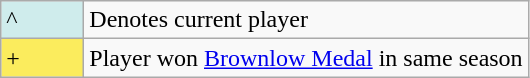<table class="wikitable">
<tr>
<td style="background:#cfecec; width:3em;">^</td>
<td>Denotes current player</td>
</tr>
<tr>
<td style="background:#fbec5d; width:3em;">+</td>
<td>Player won <a href='#'>Brownlow Medal</a> in same season</td>
</tr>
</table>
